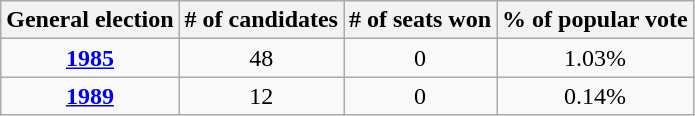<table class="wikitable" style="text-align:center">
<tr>
<th>General election</th>
<th># of candidates</th>
<th># of seats won</th>
<th>% of popular vote</th>
</tr>
<tr>
<td><strong><a href='#'>1985</a></strong></td>
<td>48</td>
<td>0</td>
<td>1.03%</td>
</tr>
<tr>
<td><strong><a href='#'>1989</a></strong></td>
<td>12</td>
<td>0</td>
<td>0.14%</td>
</tr>
</table>
